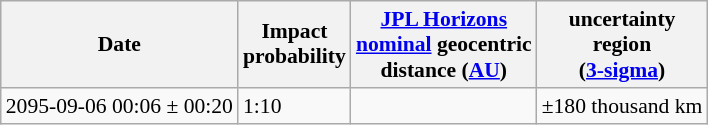<table class="wikitable" style="font-size: 0.9em;">
<tr>
<th>Date</th>
<th class=unsortable>Impact<br>probability</th>
<th><a href='#'>JPL Horizons</a><br><a href='#'>nominal</a> geocentric<br>distance (<a href='#'>AU</a>)</th>
<th>uncertainty<br>region<br>(<a href='#'>3-sigma</a>)</th>
</tr>
<tr>
<td>2095-09-06 00:06 ± 00:20</td>
<td>1:10</td>
<td></td>
<td>±180 thousand km</td>
</tr>
</table>
